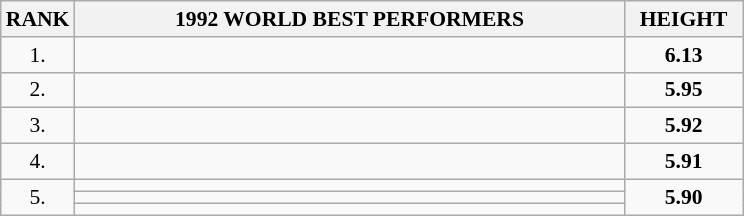<table class="wikitable" style="border-collapse: collapse; font-size: 90%;">
<tr>
<th>RANK</th>
<th align="center" style="width: 25em">1992 WORLD BEST PERFORMERS</th>
<th align="center" style="width: 5em">HEIGHT</th>
</tr>
<tr>
<td align="center">1.</td>
<td></td>
<td align="center"><strong>6.13</strong></td>
</tr>
<tr>
<td align="center">2.</td>
<td></td>
<td align="center"><strong>5.95</strong></td>
</tr>
<tr>
<td align="center">3.</td>
<td></td>
<td align="center"><strong>5.92</strong></td>
</tr>
<tr>
<td align="center">4.</td>
<td></td>
<td align="center"><strong>5.91</strong></td>
</tr>
<tr>
<td rowspan=3 align="center">5.</td>
<td></td>
<td rowspan=3 align="center"><strong>5.90</strong></td>
</tr>
<tr>
<td></td>
</tr>
<tr>
<td></td>
</tr>
</table>
